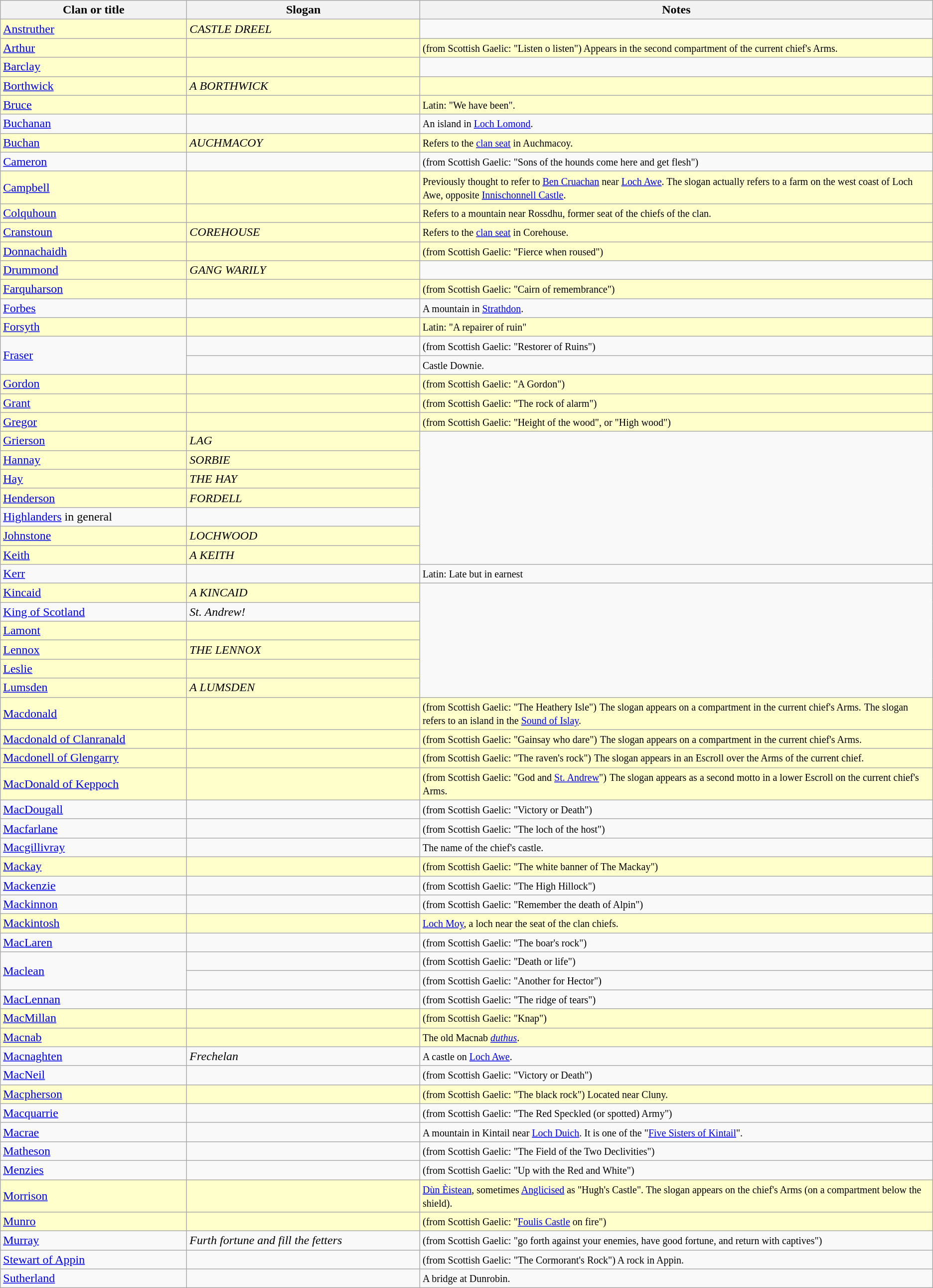<table class="wikitable">
<tr>
<th style="width:20%;"><strong>Clan or title</strong></th>
<th style="width:25%;"><strong>Slogan</strong> </th>
<th style="width:55%;"><strong>Notes</strong></th>
</tr>
<tr style="background:#ffc;">
<td><a href='#'>Anstruther</a></td>
<td><em>CASTLE DREEL</em> </td>
</tr>
<tr style="background:#ffc;">
<td><a href='#'>Arthur</a></td>
<td> </td>
<td><small>(from Scottish Gaelic: "Listen o listen") Appears in the second compartment of the current chief's Arms.</small></td>
</tr>
<tr style="background:#ffc;">
<td><a href='#'>Barclay</a></td>
<td> </td>
</tr>
<tr style="background:#ffc;">
<td><a href='#'>Borthwick</a></td>
<td><em>A BORTHWICK</em> </td>
<td></td>
</tr>
<tr style="background:#ffc;">
<td><a href='#'>Bruce</a></td>
<td> </td>
<td><small>Latin: "We have been".</small></td>
</tr>
<tr>
<td><a href='#'>Buchanan</a></td>
<td></td>
<td><small>An island in <a href='#'>Loch Lomond</a>.</small></td>
</tr>
<tr style="background:#ffc;">
<td><a href='#'>Buchan</a></td>
<td><em>AUCHMACOY</em> </td>
<td><small>Refers to the <a href='#'>clan seat</a> in Auchmacoy.</small></td>
</tr>
<tr>
<td><a href='#'>Cameron</a></td>
<td></td>
<td><small>(from Scottish Gaelic: "Sons of the hounds come here and get flesh")</small> </td>
</tr>
<tr style="background:#ffc;">
<td><a href='#'>Campbell</a></td>
<td></td>
<td><small>Previously thought to refer to <a href='#'>Ben Cruachan</a> near <a href='#'>Loch Awe</a>. The slogan actually refers to a farm on the west coast of Loch Awe, opposite <a href='#'>Innischonnell Castle</a>.</small></td>
</tr>
<tr style="background:#ffc;">
<td><a href='#'>Colquhoun</a></td>
<td></td>
<td><small>Refers to a mountain near Rossdhu, former seat of the chiefs of the clan.</small></td>
</tr>
<tr style="background:#ffc;">
<td><a href='#'>Cranstoun</a></td>
<td><em>COREHOUSE</em> </td>
<td><small>Refers to the <a href='#'>clan seat</a> in Corehouse.</small></td>
</tr>
<tr style="background:#ffc;">
<td><a href='#'>Donnachaidh</a></td>
<td></td>
<td><small>(from Scottish Gaelic: "Fierce when roused")</small> </td>
</tr>
<tr style="background:#ffc;">
<td><a href='#'>Drummond</a></td>
<td><em>GANG WARILY</em> </td>
</tr>
<tr style="background:#ffc;">
<td><a href='#'>Farquharson</a></td>
<td></td>
<td><small>(from Scottish Gaelic: "Cairn of remembrance")</small> </td>
</tr>
<tr>
<td><a href='#'>Forbes</a></td>
<td></td>
<td><small>A mountain in <a href='#'>Strathdon</a>.</small> </td>
</tr>
<tr style="background:#ffc;">
<td><a href='#'>Forsyth</a></td>
<td> </td>
<td><small>Latin: "A repairer of ruin"</small></td>
</tr>
<tr>
<td rowspan=2><a href='#'>Fraser</a></td>
<td></td>
<td><small>(from Scottish Gaelic: "Restorer of Ruins") </small></td>
</tr>
<tr>
<td></td>
<td><small>Castle Downie.</small></td>
</tr>
<tr style="background:#ffc;">
<td><a href='#'>Gordon</a></td>
<td></td>
<td><small>(from Scottish Gaelic: "A Gordon") </small></td>
</tr>
<tr style="background:#ffc;">
<td><a href='#'>Grant</a></td>
<td></td>
<td><small>(from Scottish Gaelic: "The rock of alarm")</small></td>
</tr>
<tr style="background:#ffc;">
<td><a href='#'>Gregor</a></td>
<td></td>
<td><small>(from Scottish Gaelic: "Height of the wood", or "High wood") </small></td>
</tr>
<tr style="background:#ffc;">
<td><a href='#'>Grierson</a></td>
<td><em>LAG</em> </td>
</tr>
<tr style="background:#ffc;">
<td><a href='#'>Hannay</a></td>
<td><em>SORBIE</em> </td>
</tr>
<tr style="background:#ffc;">
<td><a href='#'>Hay</a></td>
<td><em>THE HAY</em> </td>
</tr>
<tr style="background:#ffc;">
<td><a href='#'>Henderson</a></td>
<td><em>FORDELL</em> </td>
</tr>
<tr>
<td><a href='#'>Highlanders</a> in general</td>
<td> </td>
</tr>
<tr style="background:#ffc;">
<td><a href='#'>Johnstone</a></td>
<td><em>LOCHWOOD</em> </td>
</tr>
<tr style="background:#ffc;">
<td><a href='#'>Keith</a></td>
<td><em>A KEITH</em> </td>
</tr>
<tr>
<td><a href='#'>Kerr</a></td>
<td></td>
<td><small>Latin: Late but in earnest</small></td>
</tr>
<tr style="background:#ffc;">
<td><a href='#'>Kincaid</a></td>
<td><em>A KINCAID</em> </td>
</tr>
<tr>
<td><a href='#'>King of Scotland</a></td>
<td><em>St. Andrew!</em> </td>
</tr>
<tr style="background:#ffc;">
<td><a href='#'>Lamont</a></td>
<td>  </td>
</tr>
<tr style="background:#ffc;">
<td><a href='#'>Lennox</a></td>
<td><em>THE LENNOX</em> </td>
</tr>
<tr style="background:#ffc;">
<td><a href='#'>Leslie</a></td>
<td> </td>
</tr>
<tr style="background:#ffc;">
<td><a href='#'>Lumsden</a></td>
<td><em>A LUMSDEN</em> </td>
</tr>
<tr style="background:#ffc;">
<td><a href='#'>Macdonald</a></td>
<td></td>
<td><small>(from Scottish Gaelic: "The Heathery Isle")</small>  <small>The slogan appears on a compartment in the current chief's Arms.</small> <small>The slogan refers to an island in the <a href='#'>Sound of Islay</a>.</small></td>
</tr>
<tr style="background:#ffc;">
<td><a href='#'>Macdonald of Clanranald</a></td>
<td></td>
<td><small>(from Scottish Gaelic: "Gainsay who dare")</small>  <small>The slogan appears on a compartment in the current chief's Arms.</small></td>
</tr>
<tr style="background:#ffc;">
<td><a href='#'>Macdonell of Glengarry</a></td>
<td> </td>
<td><small>(from Scottish Gaelic: "The raven's rock")</small>  <small>The slogan appears in an Escroll over the Arms of the current chief.</small></td>
</tr>
<tr style="background:#ffc;">
<td><a href='#'>MacDonald of Keppoch</a></td>
<td></td>
<td><small>(from Scottish Gaelic: "God and <a href='#'>St. Andrew</a>")</small>  <small>The slogan appears as a second motto in a lower Escroll on the current chief's Arms.</small></td>
</tr>
<tr>
<td><a href='#'>MacDougall</a></td>
<td></td>
<td><small>(from Scottish Gaelic: "Victory or Death") </small></td>
</tr>
<tr>
<td><a href='#'>Macfarlane</a></td>
<td></td>
<td><small>(from Scottish Gaelic: "The loch of the host") </small></td>
</tr>
<tr>
<td><a href='#'>Macgillivray</a></td>
<td></td>
<td><small>The name of the chief's castle.</small> </td>
</tr>
<tr style="background:#ffc;">
<td><a href='#'>Mackay</a></td>
<td> </td>
<td><small>(from Scottish Gaelic: "The white banner of The Mackay")</small> </td>
</tr>
<tr>
<td><a href='#'>Mackenzie</a></td>
<td></td>
<td><small>(from Scottish Gaelic: "The High Hillock")</small> </td>
</tr>
<tr>
<td><a href='#'>Mackinnon</a></td>
<td></td>
<td><small>(from Scottish Gaelic: "Remember the death of Alpin")</small> </td>
</tr>
<tr style="background:#ffc;">
<td><a href='#'>Mackintosh</a></td>
<td></td>
<td><small><a href='#'>Loch Moy</a>, a loch near the seat of the clan chiefs.</small></td>
</tr>
<tr>
<td><a href='#'>MacLaren</a></td>
<td></td>
<td><small>(from Scottish Gaelic: "The boar's rock")</small> </td>
</tr>
<tr>
<td rowspan="2"><a href='#'>Maclean</a></td>
<td></td>
<td><small>(from Scottish Gaelic: "Death or life")</small> </td>
</tr>
<tr>
<td></td>
<td><small>(from Scottish Gaelic: "Another for Hector") </small></td>
</tr>
<tr>
<td><a href='#'>MacLennan</a></td>
<td></td>
<td><small>(from Scottish Gaelic: "The ridge of tears")</small> </td>
</tr>
<tr style="background:#ffc;">
<td><a href='#'>MacMillan</a></td>
<td> </td>
<td><small>(from Scottish Gaelic: "Knap")</small></td>
</tr>
<tr style="background:#ffc;">
<td><a href='#'>Macnab</a></td>
<td></td>
<td><small>The old Macnab <em><a href='#'>duthus</a></em>.</small></td>
</tr>
<tr>
<td><a href='#'>Macnaghten</a></td>
<td><em>Frechelan</em></td>
<td><small>A castle on <a href='#'>Loch Awe</a>.</small></td>
</tr>
<tr>
<td><a href='#'>MacNeil</a></td>
<td></td>
<td><small>(from Scottish Gaelic: "Victory or Death") </small></td>
</tr>
<tr style="background:#ffc;">
<td><a href='#'>Macpherson</a></td>
<td></td>
<td><small>(from Scottish Gaelic: "The black rock") Located near Cluny.</small></td>
</tr>
<tr>
<td><a href='#'>Macquarrie</a></td>
<td></td>
<td><small>(from Scottish Gaelic: "The Red Speckled (or spotted) Army")</small> </td>
</tr>
<tr>
<td><a href='#'>Macrae</a></td>
<td></td>
<td><small>A mountain in Kintail near <a href='#'>Loch Duich</a>. It is one of the "<a href='#'>Five Sisters of Kintail</a>".</small> </td>
</tr>
<tr>
<td><a href='#'>Matheson</a></td>
<td></td>
<td><small>(from Scottish Gaelic: "The Field of the Two Declivities")</small> </td>
</tr>
<tr>
<td><a href='#'>Menzies</a></td>
<td></td>
<td><small>(from Scottish Gaelic: "Up with the Red and White")</small> </td>
</tr>
<tr style="background:#ffc;">
<td><a href='#'>Morrison</a></td>
<td> </td>
<td><small><a href='#'>Dùn Èistean</a>, sometimes <a href='#'>Anglicised</a> as "Hugh's Castle". The slogan appears on the chief's Arms (on a compartment below the shield).</small></td>
</tr>
<tr style="background:#ffc;">
<td><a href='#'>Munro</a></td>
<td></td>
<td><small>(from Scottish Gaelic: "<a href='#'>Foulis Castle</a> on fire")</small> </td>
</tr>
<tr>
<td><a href='#'>Murray</a></td>
<td><em>Furth fortune and fill the fetters</em></td>
<td><small>(from Scottish Gaelic: "go forth against your enemies, have good fortune, and return with captives")</small></td>
</tr>
<tr>
<td><a href='#'>Stewart of Appin</a></td>
<td></td>
<td><small>(from Scottish Gaelic: "The Cormorant's Rock") A rock in Appin.</small></td>
</tr>
<tr>
<td><a href='#'>Sutherland</a></td>
<td></td>
<td><small>A bridge at Dunrobin.</small> </td>
</tr>
</table>
